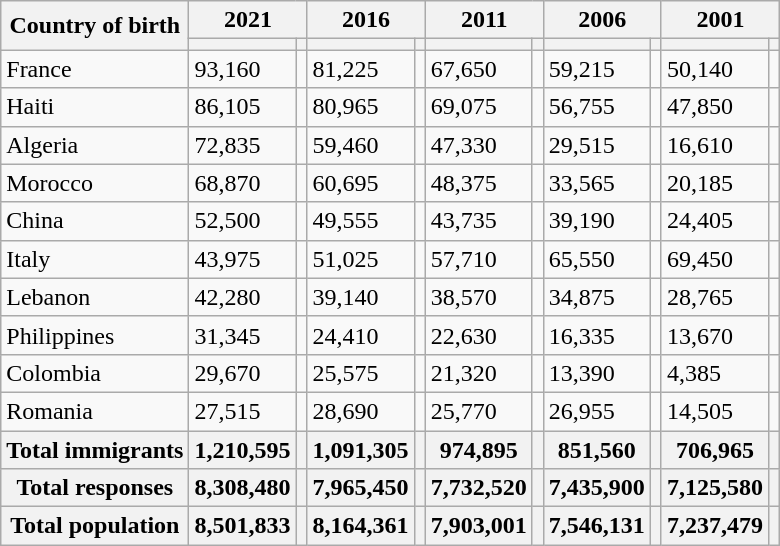<table class="wikitable sortable">
<tr>
<th rowspan="2">Country of birth</th>
<th colspan="2">2021</th>
<th colspan="2">2016</th>
<th colspan="2">2011</th>
<th colspan="2">2006</th>
<th colspan="2">2001</th>
</tr>
<tr>
<th><a href='#'></a></th>
<th></th>
<th></th>
<th></th>
<th></th>
<th></th>
<th></th>
<th></th>
<th></th>
<th></th>
</tr>
<tr>
<td>France</td>
<td>93,160</td>
<td></td>
<td>81,225</td>
<td></td>
<td>67,650</td>
<td></td>
<td>59,215</td>
<td></td>
<td>50,140</td>
<td></td>
</tr>
<tr>
<td>Haiti</td>
<td>86,105</td>
<td></td>
<td>80,965</td>
<td></td>
<td>69,075</td>
<td></td>
<td>56,755</td>
<td></td>
<td>47,850</td>
<td></td>
</tr>
<tr>
<td>Algeria</td>
<td>72,835</td>
<td></td>
<td>59,460</td>
<td></td>
<td>47,330</td>
<td></td>
<td>29,515</td>
<td></td>
<td>16,610</td>
<td></td>
</tr>
<tr>
<td>Morocco</td>
<td>68,870</td>
<td></td>
<td>60,695</td>
<td></td>
<td>48,375</td>
<td></td>
<td>33,565</td>
<td></td>
<td>20,185</td>
<td></td>
</tr>
<tr>
<td>China</td>
<td>52,500</td>
<td></td>
<td>49,555</td>
<td></td>
<td>43,735</td>
<td></td>
<td>39,190</td>
<td></td>
<td>24,405</td>
<td></td>
</tr>
<tr>
<td>Italy</td>
<td>43,975</td>
<td></td>
<td>51,025</td>
<td></td>
<td>57,710</td>
<td></td>
<td>65,550</td>
<td></td>
<td>69,450</td>
<td></td>
</tr>
<tr>
<td>Lebanon</td>
<td>42,280</td>
<td></td>
<td>39,140</td>
<td></td>
<td>38,570</td>
<td></td>
<td>34,875</td>
<td></td>
<td>28,765</td>
<td></td>
</tr>
<tr>
<td>Philippines</td>
<td>31,345</td>
<td></td>
<td>24,410</td>
<td></td>
<td>22,630</td>
<td></td>
<td>16,335</td>
<td></td>
<td>13,670</td>
<td></td>
</tr>
<tr>
<td>Colombia</td>
<td>29,670</td>
<td></td>
<td>25,575</td>
<td></td>
<td>21,320</td>
<td></td>
<td>13,390</td>
<td></td>
<td>4,385</td>
<td></td>
</tr>
<tr>
<td>Romania</td>
<td>27,515</td>
<td></td>
<td>28,690</td>
<td></td>
<td>25,770</td>
<td></td>
<td>26,955</td>
<td></td>
<td>14,505</td>
<td></td>
</tr>
<tr>
<th>Total immigrants</th>
<th>1,210,595</th>
<th></th>
<th>1,091,305</th>
<th></th>
<th>974,895</th>
<th></th>
<th>851,560</th>
<th></th>
<th>706,965</th>
<th></th>
</tr>
<tr class="sortbottom">
<th>Total responses</th>
<th>8,308,480</th>
<th></th>
<th>7,965,450</th>
<th></th>
<th>7,732,520</th>
<th></th>
<th>7,435,900</th>
<th></th>
<th>7,125,580</th>
<th></th>
</tr>
<tr class="sortbottom">
<th>Total population</th>
<th>8,501,833</th>
<th></th>
<th>8,164,361</th>
<th></th>
<th>7,903,001</th>
<th></th>
<th>7,546,131</th>
<th></th>
<th>7,237,479</th>
<th></th>
</tr>
</table>
